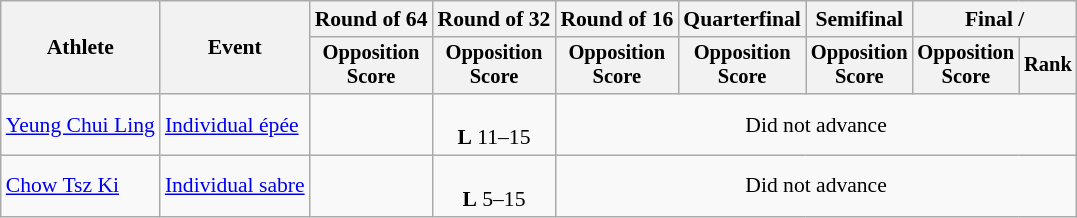<table class="wikitable" style="font-size:90%">
<tr>
<th rowspan="2">Athlete</th>
<th rowspan="2">Event</th>
<th>Round of 64</th>
<th>Round of 32</th>
<th>Round of 16</th>
<th>Quarterfinal</th>
<th>Semifinal</th>
<th colspan=2>Final / </th>
</tr>
<tr style="font-size:95%">
<th>Opposition <br> Score</th>
<th>Opposition <br> Score</th>
<th>Opposition <br> Score</th>
<th>Opposition <br> Score</th>
<th>Opposition <br> Score</th>
<th>Opposition <br> Score</th>
<th>Rank</th>
</tr>
<tr align=center>
<td align=left><a href='#'>Yeung Chui Ling</a></td>
<td align=left><a href='#'>Individual épée</a></td>
<td></td>
<td><br><strong>L</strong> 11–15</td>
<td colspan=5>Did not advance</td>
</tr>
<tr align=center>
<td align=left><a href='#'>Chow Tsz Ki</a></td>
<td align=left><a href='#'>Individual sabre</a></td>
<td></td>
<td><br><strong>L</strong> 5–15</td>
<td colspan=5>Did not advance</td>
</tr>
</table>
